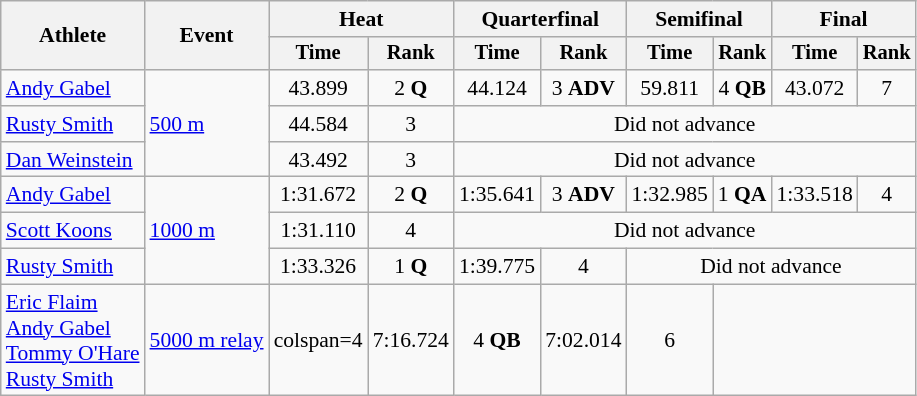<table class=wikitable style=font-size:90%;text-align:center>
<tr>
<th rowspan=2>Athlete</th>
<th rowspan=2>Event</th>
<th colspan=2>Heat</th>
<th colspan=2>Quarterfinal</th>
<th colspan=2>Semifinal</th>
<th colspan=2>Final</th>
</tr>
<tr style=font-size:95%>
<th>Time</th>
<th>Rank</th>
<th>Time</th>
<th>Rank</th>
<th>Time</th>
<th>Rank</th>
<th>Time</th>
<th>Rank</th>
</tr>
<tr>
<td align=left><a href='#'>Andy Gabel</a></td>
<td align=left rowspan=3><a href='#'>500 m</a></td>
<td>43.899</td>
<td>2 <strong>Q</strong></td>
<td>44.124</td>
<td>3 <strong>ADV</strong></td>
<td>59.811</td>
<td>4 <strong>QB</strong></td>
<td>43.072</td>
<td>7</td>
</tr>
<tr>
<td align=left><a href='#'>Rusty Smith</a></td>
<td>44.584</td>
<td>3</td>
<td colspan=6>Did not advance</td>
</tr>
<tr>
<td align=left><a href='#'>Dan Weinstein</a></td>
<td>43.492</td>
<td>3</td>
<td colspan=6>Did not advance</td>
</tr>
<tr>
<td align=left><a href='#'>Andy Gabel</a></td>
<td align=left rowspan=3><a href='#'>1000 m</a></td>
<td>1:31.672</td>
<td>2 <strong>Q</strong></td>
<td>1:35.641</td>
<td>3 <strong>ADV</strong></td>
<td>1:32.985</td>
<td>1 <strong>QA</strong></td>
<td>1:33.518</td>
<td>4</td>
</tr>
<tr>
<td align=left><a href='#'>Scott Koons</a></td>
<td>1:31.110</td>
<td>4</td>
<td colspan=6>Did not advance</td>
</tr>
<tr>
<td align=left><a href='#'>Rusty Smith</a></td>
<td>1:33.326</td>
<td>1 <strong>Q</strong></td>
<td>1:39.775</td>
<td>4</td>
<td colspan=4>Did not advance</td>
</tr>
<tr>
<td align=left><a href='#'>Eric Flaim</a><br><a href='#'>Andy Gabel</a><br><a href='#'>Tommy O'Hare</a><br><a href='#'>Rusty Smith</a></td>
<td align=left><a href='#'>5000 m relay</a></td>
<td>colspan=4 </td>
<td>7:16.724</td>
<td>4 <strong>QB</strong></td>
<td>7:02.014</td>
<td>6</td>
</tr>
</table>
